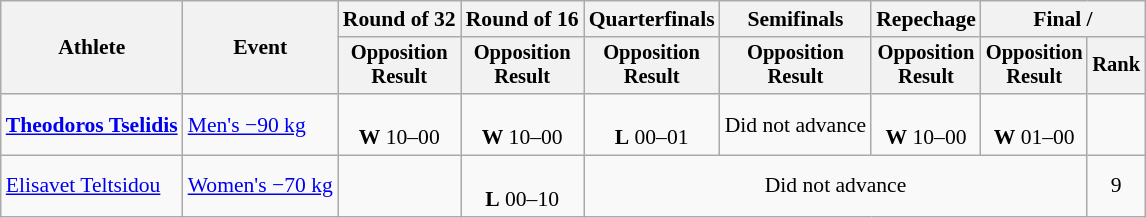<table class="wikitable" style="font-size:90%">
<tr>
<th rowspan="2">Athlete</th>
<th rowspan="2">Event</th>
<th>Round of 32</th>
<th>Round of 16</th>
<th>Quarterfinals</th>
<th>Semifinals</th>
<th>Repechage</th>
<th colspan=2>Final / </th>
</tr>
<tr style="font-size:95%">
<th>Opposition<br>Result</th>
<th>Opposition<br>Result</th>
<th>Opposition<br>Result</th>
<th>Opposition<br>Result</th>
<th>Opposition<br>Result</th>
<th>Opposition<br>Result</th>
<th>Rank</th>
</tr>
<tr align=center>
<td align="left"><strong><a href='#'>Theodoros Tselidis</a></strong></td>
<td align="left"><a href='#'>Men's −90 kg</a></td>
<td><br><strong>W</strong> 10–00</td>
<td><br><strong>W</strong> 10–00</td>
<td><br><strong>L</strong> 00–01 </td>
<td>Did not advance</td>
<td><br><strong>W</strong> 10–00 </td>
<td><br><strong>W</strong> 01–00</td>
<td></td>
</tr>
<tr align="center">
<td align="left"><a href='#'>Elisavet Teltsidou</a></td>
<td align="left"><a href='#'>Women's −70 kg</a></td>
<td></td>
<td><br><strong>L</strong> 00–10</td>
<td colspan=4>Did not advance</td>
<td>9</td>
</tr>
</table>
